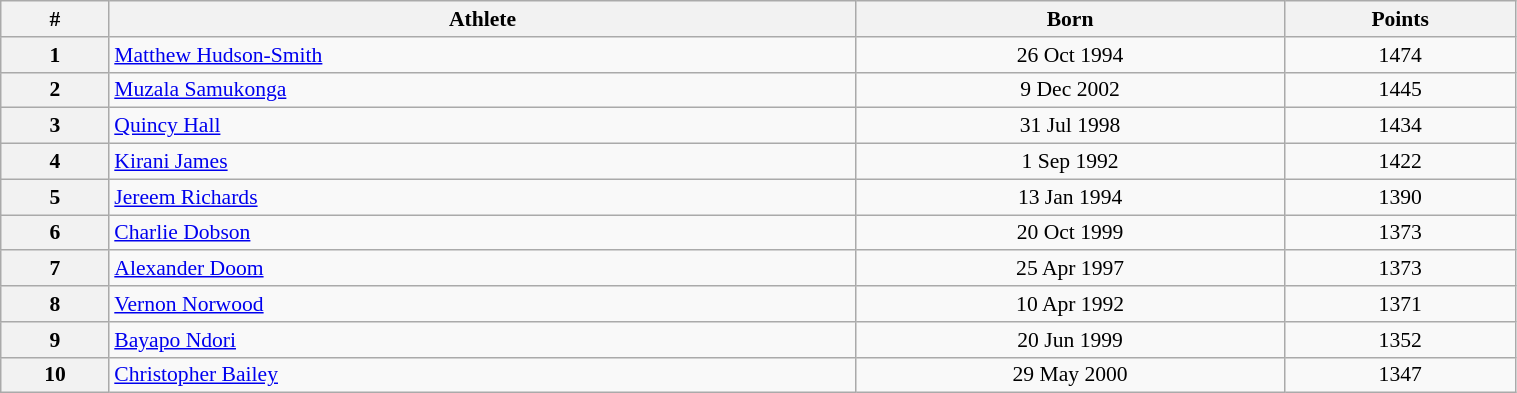<table class="wikitable" width=80% style="font-size:90%; text-align:center;">
<tr>
<th>#</th>
<th>Athlete</th>
<th>Born</th>
<th>Points</th>
</tr>
<tr>
<th>1</th>
<td align=left> <a href='#'>Matthew Hudson-Smith</a></td>
<td>26 Oct 1994</td>
<td>1474</td>
</tr>
<tr>
<th>2</th>
<td align=left> <a href='#'>Muzala Samukonga</a></td>
<td>9 Dec 2002</td>
<td>1445</td>
</tr>
<tr>
<th>3</th>
<td align=left> <a href='#'>Quincy Hall</a></td>
<td>31 Jul 1998</td>
<td>1434</td>
</tr>
<tr>
<th>4</th>
<td align=left> <a href='#'>Kirani James</a></td>
<td>1 Sep 1992</td>
<td>1422</td>
</tr>
<tr>
<th>5</th>
<td align=left> <a href='#'>Jereem Richards</a></td>
<td>13 Jan 1994</td>
<td>1390</td>
</tr>
<tr>
<th>6</th>
<td align=left> <a href='#'>Charlie Dobson</a></td>
<td>20 Oct 1999</td>
<td>1373</td>
</tr>
<tr>
<th>7</th>
<td align=left> <a href='#'>Alexander Doom</a></td>
<td>25 Apr 1997</td>
<td>1373</td>
</tr>
<tr>
<th>8</th>
<td align=left> <a href='#'>Vernon Norwood</a></td>
<td>10 Apr 1992</td>
<td>1371</td>
</tr>
<tr>
<th>9</th>
<td align=left> <a href='#'>Bayapo Ndori</a></td>
<td>20 Jun 1999</td>
<td>1352</td>
</tr>
<tr>
<th>10</th>
<td align=left> <a href='#'>Christopher Bailey</a></td>
<td>29 May 2000</td>
<td>1347</td>
</tr>
</table>
